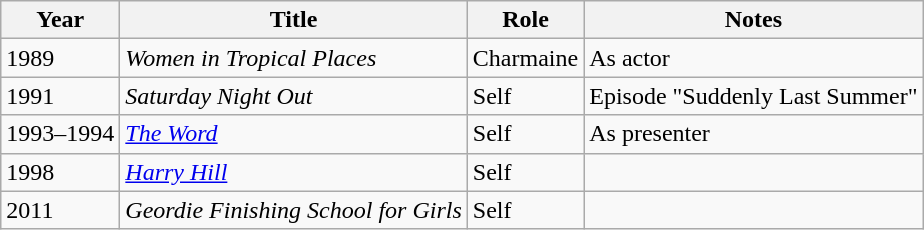<table class="wikitable sortable">
<tr>
<th>Year</th>
<th>Title</th>
<th>Role</th>
<th class="unsortable">Notes</th>
</tr>
<tr>
<td>1989</td>
<td><em>Women in Tropical Places</em></td>
<td>Charmaine</td>
<td>As actor</td>
</tr>
<tr>
<td>1991</td>
<td><em>Saturday Night Out</em></td>
<td>Self</td>
<td>Episode "Suddenly Last Summer"</td>
</tr>
<tr>
<td>1993–1994</td>
<td><em><a href='#'>The Word</a></em></td>
<td>Self</td>
<td>As presenter</td>
</tr>
<tr>
<td>1998</td>
<td><em><a href='#'>Harry Hill</a></em></td>
<td>Self</td>
<td></td>
</tr>
<tr>
<td>2011</td>
<td><em>Geordie Finishing School for Girls</em></td>
<td>Self</td>
<td></td>
</tr>
</table>
